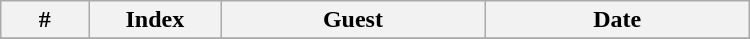<table class="wikitable plainrowheaders" style="width:500px;">
<tr>
<th style="width:10%;">#</th>
<th style="width:15%;">Index</th>
<th style="width:30%;">Guest</th>
<th style="width:30%;">Date</th>
</tr>
<tr>
</tr>
</table>
